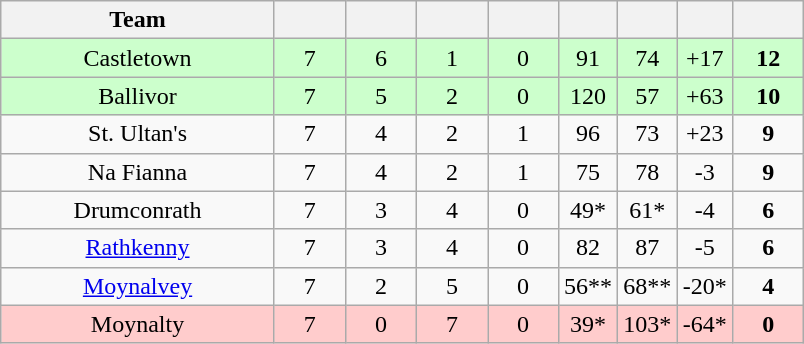<table class="wikitable" style="text-align:center">
<tr>
<th width="175">Team</th>
<th width="40"></th>
<th width="40"></th>
<th width="40"></th>
<th width="40"></th>
<th width="30"></th>
<th width="30"></th>
<th width="30"></th>
<th width="40"></th>
</tr>
<tr style="background:#cfc;">
<td>Castletown</td>
<td>7</td>
<td>6</td>
<td>1</td>
<td>0</td>
<td>91</td>
<td>74</td>
<td>+17</td>
<td><strong>12</strong></td>
</tr>
<tr style="background:#cfc;">
<td>Ballivor</td>
<td>7</td>
<td>5</td>
<td>2</td>
<td>0</td>
<td>120</td>
<td>57</td>
<td>+63</td>
<td><strong>10</strong></td>
</tr>
<tr>
<td>St. Ultan's</td>
<td>7</td>
<td>4</td>
<td>2</td>
<td>1</td>
<td>96</td>
<td>73</td>
<td>+23</td>
<td><strong>9</strong></td>
</tr>
<tr>
<td>Na Fianna</td>
<td>7</td>
<td>4</td>
<td>2</td>
<td>1</td>
<td>75</td>
<td>78</td>
<td>-3</td>
<td><strong>9</strong></td>
</tr>
<tr>
<td>Drumconrath</td>
<td>7</td>
<td>3</td>
<td>4</td>
<td>0</td>
<td>49*</td>
<td>61*</td>
<td>-4</td>
<td><strong>6</strong></td>
</tr>
<tr>
<td><a href='#'>Rathkenny</a></td>
<td>7</td>
<td>3</td>
<td>4</td>
<td>0</td>
<td>82</td>
<td>87</td>
<td>-5</td>
<td><strong>6</strong></td>
</tr>
<tr>
<td><a href='#'>Moynalvey</a></td>
<td>7</td>
<td>2</td>
<td>5</td>
<td>0</td>
<td>56**</td>
<td>68**</td>
<td>-20*</td>
<td><strong>4</strong></td>
</tr>
<tr style="background:#fcc;">
<td>Moynalty</td>
<td>7</td>
<td>0</td>
<td>7</td>
<td>0</td>
<td>39*</td>
<td>103*</td>
<td>-64*</td>
<td><strong>0</strong></td>
</tr>
</table>
